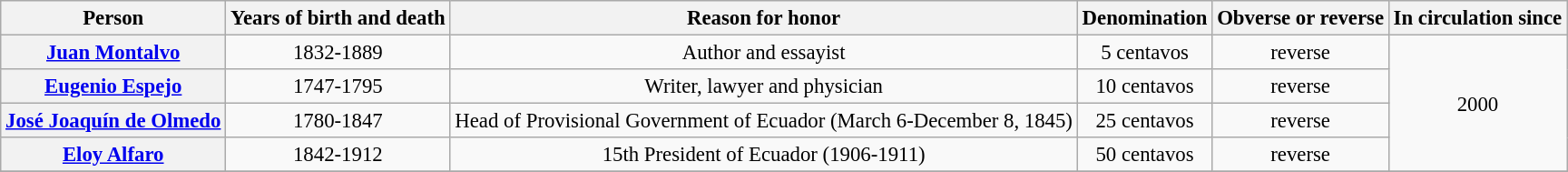<table class="wikitable" style="font-size:95%; text-align:center;">
<tr>
<th>Person</th>
<th>Years of birth and death</th>
<th>Reason for honor</th>
<th>Denomination</th>
<th>Obverse or reverse</th>
<th>In circulation since</th>
</tr>
<tr>
<th><a href='#'>Juan Montalvo</a></th>
<td>1832-1889</td>
<td>Author and essayist</td>
<td>5 centavos</td>
<td>reverse</td>
<td rowspan="4">2000</td>
</tr>
<tr>
<th><a href='#'>Eugenio Espejo</a></th>
<td>1747-1795</td>
<td>Writer, lawyer and physician</td>
<td>10 centavos</td>
<td>reverse</td>
</tr>
<tr>
<th><a href='#'>José Joaquín de Olmedo</a></th>
<td>1780-1847</td>
<td>Head of Provisional Government of Ecuador (March 6-December 8, 1845)</td>
<td>25 centavos</td>
<td>reverse</td>
</tr>
<tr>
<th><a href='#'>Eloy Alfaro</a></th>
<td>1842-1912</td>
<td>15th President of Ecuador (1906-1911)</td>
<td>50 centavos</td>
<td>reverse</td>
</tr>
<tr>
</tr>
</table>
